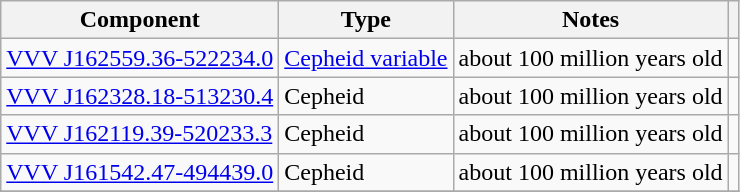<table class=wikitable>
<tr>
<th>Component</th>
<th>Type</th>
<th>Notes</th>
<th></th>
</tr>
<tr>
<td><a href='#'>VVV J162559.36-522234.0</a></td>
<td><a href='#'>Cepheid variable</a></td>
<td>about 100 million years old</td>
<td></td>
</tr>
<tr>
<td><a href='#'>VVV J162328.18-513230.4</a></td>
<td>Cepheid</td>
<td>about 100 million years old</td>
<td></td>
</tr>
<tr>
<td><a href='#'>VVV J162119.39-520233.3</a></td>
<td>Cepheid</td>
<td>about 100 million years old</td>
<td></td>
</tr>
<tr>
<td><a href='#'>VVV J161542.47-494439.0</a></td>
<td>Cepheid</td>
<td>about 100 million years old</td>
<td></td>
</tr>
<tr>
</tr>
</table>
